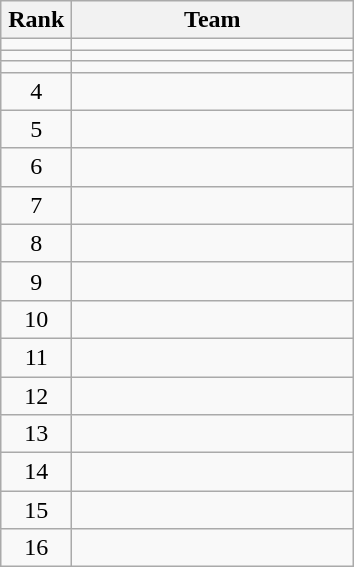<table class="wikitable" style="text-align: center;">
<tr>
<th width=40>Rank</th>
<th width=180>Team</th>
</tr>
<tr align=center>
<td></td>
<td style="text-align:left;"></td>
</tr>
<tr align=center>
<td></td>
<td style="text-align:left;"></td>
</tr>
<tr align=center>
<td></td>
<td style="text-align:left;"></td>
</tr>
<tr align=center>
<td>4</td>
<td style="text-align:left;"></td>
</tr>
<tr align=center>
<td>5</td>
<td style="text-align:left;"></td>
</tr>
<tr align=center>
<td>6</td>
<td style="text-align:left;"></td>
</tr>
<tr align=center>
<td>7</td>
<td style="text-align:left;"></td>
</tr>
<tr align=center>
<td>8</td>
<td style="text-align:left;"></td>
</tr>
<tr align=center>
<td>9</td>
<td style="text-align:left;"></td>
</tr>
<tr align=center>
<td>10</td>
<td style="text-align:left;"></td>
</tr>
<tr align=center>
<td>11</td>
<td style="text-align:left;"></td>
</tr>
<tr align=center>
<td>12</td>
<td style="text-align:left;"></td>
</tr>
<tr align=center>
<td>13</td>
<td style="text-align:left;"></td>
</tr>
<tr align=center>
<td>14</td>
<td style="text-align:left;"></td>
</tr>
<tr align=center>
<td>15</td>
<td style="text-align:left;"></td>
</tr>
<tr align=center>
<td>16</td>
<td style="text-align:left;"></td>
</tr>
</table>
